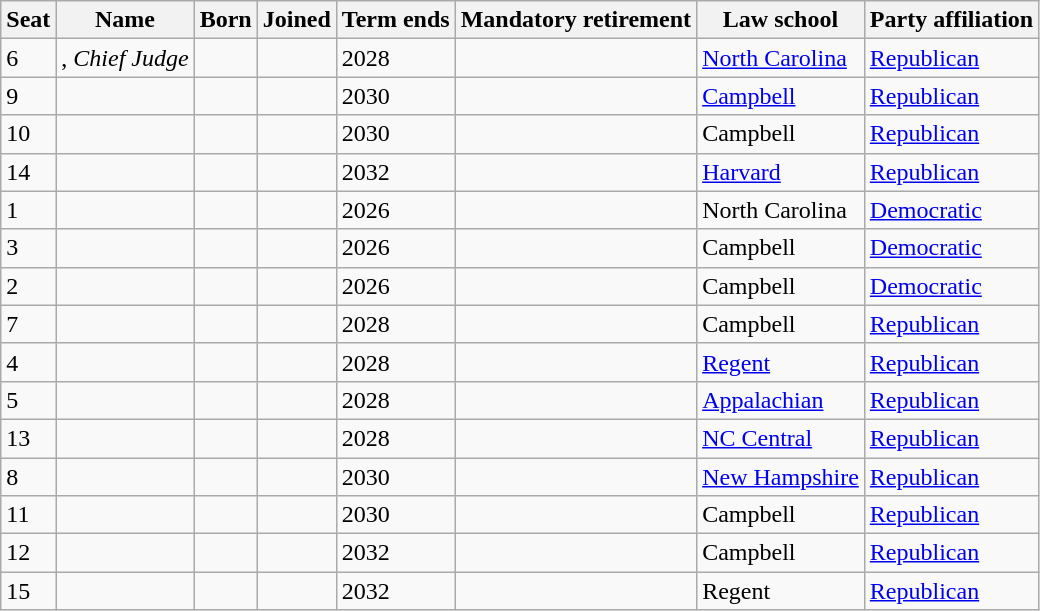<table class="wikitable sortable">
<tr>
<th>Seat</th>
<th>Name</th>
<th>Born</th>
<th>Joined</th>
<th>Term ends</th>
<th>Mandatory retirement</th>
<th>Law school</th>
<th>Party affiliation</th>
</tr>
<tr>
<td>6</td>
<td>, <em>Chief Judge</em></td>
<td></td>
<td></td>
<td>2028</td>
<td></td>
<td><a href='#'>North Carolina</a></td>
<td><a href='#'>Republican</a></td>
</tr>
<tr>
<td>9</td>
<td></td>
<td></td>
<td></td>
<td>2030</td>
<td></td>
<td><a href='#'>Campbell</a></td>
<td><a href='#'>Republican</a></td>
</tr>
<tr>
<td>10</td>
<td></td>
<td></td>
<td></td>
<td>2030</td>
<td></td>
<td>Campbell</td>
<td><a href='#'>Republican</a></td>
</tr>
<tr>
<td>14</td>
<td></td>
<td></td>
<td></td>
<td>2032</td>
<td></td>
<td><a href='#'>Harvard</a></td>
<td><a href='#'>Republican</a></td>
</tr>
<tr>
<td>1</td>
<td></td>
<td></td>
<td></td>
<td>2026</td>
<td></td>
<td>North Carolina</td>
<td><a href='#'>Democratic</a></td>
</tr>
<tr>
<td>3</td>
<td></td>
<td></td>
<td></td>
<td>2026</td>
<td></td>
<td>Campbell</td>
<td><a href='#'>Democratic</a></td>
</tr>
<tr>
<td>2</td>
<td></td>
<td></td>
<td></td>
<td>2026</td>
<td></td>
<td>Campbell</td>
<td><a href='#'>Democratic</a></td>
</tr>
<tr>
<td>7</td>
<td></td>
<td></td>
<td></td>
<td>2028</td>
<td></td>
<td>Campbell</td>
<td><a href='#'>Republican</a></td>
</tr>
<tr>
<td>4</td>
<td></td>
<td></td>
<td></td>
<td>2028</td>
<td></td>
<td><a href='#'>Regent</a></td>
<td><a href='#'>Republican</a></td>
</tr>
<tr>
<td>5</td>
<td></td>
<td></td>
<td></td>
<td>2028</td>
<td></td>
<td><a href='#'>Appalachian</a></td>
<td><a href='#'>Republican</a></td>
</tr>
<tr>
<td>13</td>
<td></td>
<td></td>
<td></td>
<td>2028</td>
<td></td>
<td><a href='#'>NC Central</a></td>
<td><a href='#'>Republican</a></td>
</tr>
<tr>
<td>8</td>
<td></td>
<td></td>
<td></td>
<td>2030</td>
<td></td>
<td><a href='#'>New Hampshire</a></td>
<td><a href='#'>Republican</a></td>
</tr>
<tr>
<td>11</td>
<td></td>
<td></td>
<td></td>
<td>2030</td>
<td></td>
<td>Campbell</td>
<td><a href='#'>Republican</a></td>
</tr>
<tr>
<td>12</td>
<td></td>
<td></td>
<td></td>
<td>2032</td>
<td></td>
<td>Campbell</td>
<td><a href='#'>Republican</a></td>
</tr>
<tr>
<td>15</td>
<td></td>
<td></td>
<td></td>
<td>2032</td>
<td></td>
<td>Regent</td>
<td><a href='#'>Republican</a></td>
</tr>
</table>
